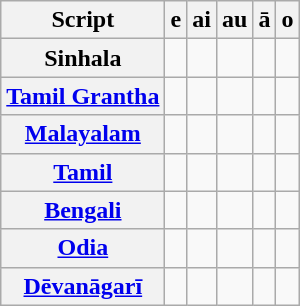<table class="wikitable">
<tr>
<th>Script</th>
<th>e</th>
<th>ai</th>
<th>au</th>
<th>ā</th>
<th>o</th>
</tr>
<tr class=letters-pink>
<th>Sinhala</th>
<td></td>
<td></td>
<td></td>
<td></td>
<td></td>
</tr>
<tr class=letters-red>
<th><a href='#'>Tamil Grantha</a></th>
<td></td>
<td></td>
<td></td>
<td></td>
<td></td>
</tr>
<tr class=letters-orange>
<th><a href='#'>Malayalam</a></th>
<td></td>
<td></td>
<td></td>
<td></td>
<td></td>
</tr>
<tr class=letters-gold>
<th><a href='#'>Tamil</a></th>
<td></td>
<td></td>
<td></td>
<td></td>
<td></td>
</tr>
<tr class=letters-green>
<th><a href='#'>Bengali</a></th>
<td></td>
<td></td>
<td></td>
<td></td>
<td></td>
</tr>
<tr class=letters-teal>
<th><a href='#'>Odia</a></th>
<td></td>
<td></td>
<td></td>
<td></td>
<td></td>
</tr>
<tr class=letters-blue>
<th><a href='#'>Dēvanāgarī</a></th>
<td></td>
<td></td>
<td></td>
<td></td>
<td></td>
</tr>
</table>
